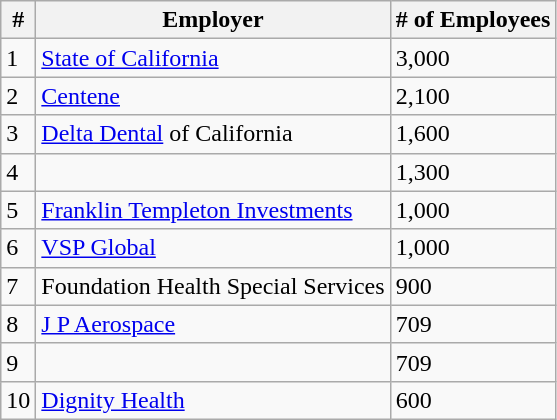<table class="wikitable" border="1">
<tr>
<th>#</th>
<th>Employer</th>
<th># of Employees</th>
</tr>
<tr>
<td>1</td>
<td><a href='#'>State of California</a></td>
<td>3,000</td>
</tr>
<tr>
<td>2</td>
<td><a href='#'>Centene</a></td>
<td>2,100</td>
</tr>
<tr>
<td>3</td>
<td><a href='#'>Delta Dental</a> of California</td>
<td>1,600</td>
</tr>
<tr>
<td>4</td>
<td></td>
<td>1,300</td>
</tr>
<tr>
<td>5</td>
<td><a href='#'>Franklin Templeton Investments</a></td>
<td>1,000</td>
</tr>
<tr>
<td>6</td>
<td><a href='#'>VSP Global</a></td>
<td>1,000</td>
</tr>
<tr>
<td>7</td>
<td>Foundation Health Special Services</td>
<td>900</td>
</tr>
<tr>
<td>8</td>
<td><a href='#'>J P Aerospace</a></td>
<td>709</td>
</tr>
<tr>
<td>9</td>
<td></td>
<td>709</td>
</tr>
<tr>
<td>10</td>
<td><a href='#'>Dignity Health</a></td>
<td>600</td>
</tr>
</table>
